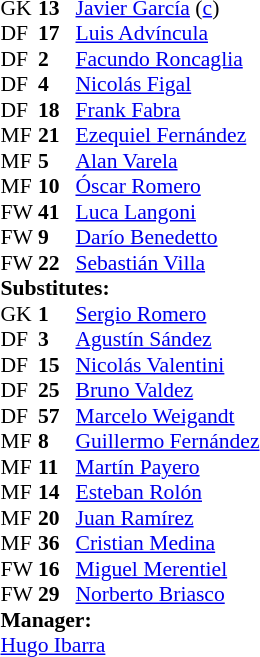<table style="font-size:90%; margin:0.2em auto;" cellspacing="0" cellpadding="0">
<tr>
<th width="25"></th>
<th width="25"></th>
</tr>
<tr>
<td>GK</td>
<td><strong>13</strong></td>
<td> <a href='#'>Javier García</a> (<a href='#'>c</a>)</td>
</tr>
<tr>
<td>DF</td>
<td><strong>17</strong></td>
<td> <a href='#'>Luis Advíncula</a></td>
</tr>
<tr>
<td>DF</td>
<td><strong>2</strong></td>
<td> <a href='#'>Facundo Roncaglia</a></td>
<td></td>
<td></td>
</tr>
<tr>
<td>DF</td>
<td><strong>4</strong></td>
<td> <a href='#'>Nicolás Figal</a></td>
</tr>
<tr>
<td>DF</td>
<td><strong>18</strong></td>
<td> <a href='#'>Frank Fabra</a></td>
</tr>
<tr>
<td>MF</td>
<td><strong>21</strong></td>
<td> <a href='#'>Ezequiel Fernández</a></td>
<td></td>
<td></td>
</tr>
<tr>
<td>MF</td>
<td><strong>5</strong></td>
<td> <a href='#'>Alan Varela</a></td>
</tr>
<tr>
<td>MF</td>
<td><strong>10</strong></td>
<td> <a href='#'>Óscar Romero</a></td>
<td></td>
<td></td>
</tr>
<tr>
<td>FW</td>
<td><strong>41</strong></td>
<td> <a href='#'>Luca Langoni</a></td>
<td></td>
<td></td>
</tr>
<tr>
<td>FW</td>
<td><strong>9</strong></td>
<td> <a href='#'>Darío Benedetto</a></td>
<td></td>
<td></td>
</tr>
<tr>
<td>FW</td>
<td><strong>22</strong></td>
<td> <a href='#'>Sebastián Villa</a></td>
</tr>
<tr>
<td colspan=3><strong>Substitutes:</strong></td>
</tr>
<tr>
<td>GK</td>
<td><strong>1</strong></td>
<td> <a href='#'>Sergio Romero</a></td>
</tr>
<tr>
<td>DF</td>
<td><strong>3</strong></td>
<td> <a href='#'>Agustín Sández</a></td>
</tr>
<tr>
<td>DF</td>
<td><strong>15</strong></td>
<td> <a href='#'>Nicolás Valentini</a></td>
</tr>
<tr>
<td>DF</td>
<td><strong>25</strong></td>
<td> <a href='#'>Bruno Valdez</a></td>
<td></td>
<td></td>
</tr>
<tr>
<td>DF</td>
<td><strong>57</strong></td>
<td> <a href='#'>Marcelo Weigandt</a></td>
</tr>
<tr>
<td>MF</td>
<td><strong>8</strong></td>
<td> <a href='#'>Guillermo Fernández</a></td>
</tr>
<tr>
<td>MF</td>
<td><strong>11</strong></td>
<td> <a href='#'>Martín Payero</a></td>
</tr>
<tr>
<td>MF</td>
<td><strong>14</strong></td>
<td> <a href='#'>Esteban Rolón</a></td>
</tr>
<tr>
<td>MF</td>
<td><strong>20</strong></td>
<td> <a href='#'>Juan Ramírez</a></td>
<td></td>
<td></td>
</tr>
<tr>
<td>MF</td>
<td><strong>36</strong></td>
<td> <a href='#'>Cristian Medina</a></td>
<td></td>
<td></td>
</tr>
<tr>
<td>FW</td>
<td><strong>16</strong></td>
<td> <a href='#'>Miguel Merentiel</a></td>
<td></td>
<td></td>
</tr>
<tr>
<td>FW</td>
<td><strong>29</strong></td>
<td> <a href='#'>Norberto Briasco</a></td>
<td></td>
<td></td>
</tr>
<tr>
<td colspan=3><strong>Manager:</strong></td>
</tr>
<tr>
<td colspan="4"> <a href='#'>Hugo Ibarra</a></td>
</tr>
</table>
